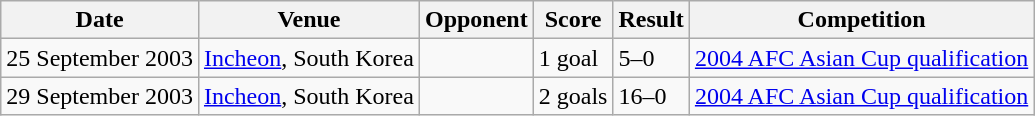<table class="wikitable">
<tr>
<th>Date</th>
<th>Venue</th>
<th>Opponent</th>
<th>Score</th>
<th>Result</th>
<th>Competition</th>
</tr>
<tr>
<td>25 September 2003</td>
<td><a href='#'>Incheon</a>, South Korea</td>
<td></td>
<td>1 goal</td>
<td>5–0</td>
<td><a href='#'>2004 AFC Asian Cup qualification</a></td>
</tr>
<tr>
<td>29 September 2003</td>
<td><a href='#'>Incheon</a>, South Korea</td>
<td></td>
<td>2 goals</td>
<td>16–0</td>
<td><a href='#'>2004 AFC Asian Cup qualification</a></td>
</tr>
</table>
